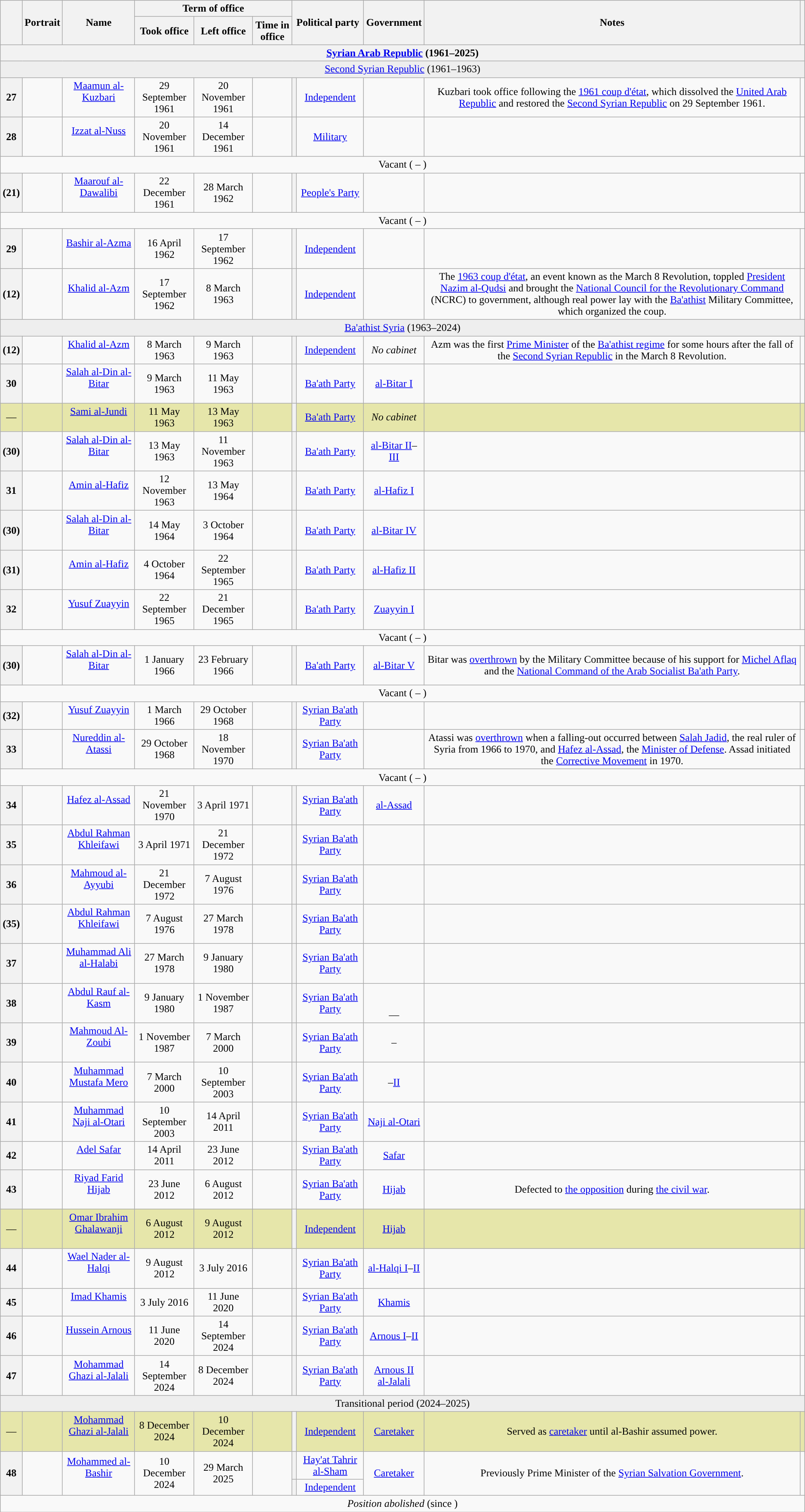<table class="wikitable" style="text-align:center">
<tr>
<th rowspan="2"></th>
<th rowspan="2">Portrait</th>
<th rowspan="2">Name<br></th>
<th colspan="3">Term of office</th>
<th colspan="2" rowspan="2">Political party</th>
<th rowspan="2">Government</th>
<th rowspan="2">Notes</th>
<th rowspan="2"></th>
</tr>
<tr>
<th>Took office</th>
<th>Left office</th>
<th>Time in office</th>
</tr>
<tr>
<th colspan="11"><a href='#'>Syrian Arab Republic</a> (1961–2025)</th>
</tr>
<tr>
<td bgcolor=#EEEEEE colspan="11"><a href='#'>Second Syrian Republic</a> (1961–1963)</td>
</tr>
<tr>
<th>27</th>
<td></td>
<td><a href='#'>Maamun al-Kuzbari</a><br><br></td>
<td>29 September 1961</td>
<td>20 November 1961</td>
<td></td>
<th style="background:"></th>
<td><a href='#'>Independent</a></td>
<td></td>
<td>Kuzbari took office following the <a href='#'>1961 coup d'état</a>, which dissolved the <a href='#'>United Arab Republic</a> and restored the <a href='#'>Second Syrian Republic</a> on 29 September 1961.</td>
<td></td>
</tr>
<tr>
<th>28</th>
<td></td>
<td><a href='#'>Izzat al-Nuss</a><br><br></td>
<td>20 November 1961</td>
<td>14 December 1961</td>
<td></td>
<th style="background:"></th>
<td><a href='#'>Military</a></td>
<td><br></td>
<td></td>
<td></td>
</tr>
<tr>
<td colspan="11">Vacant ( – )</td>
</tr>
<tr>
<th>(21)</th>
<td></td>
<td><a href='#'>Maarouf al-Dawalibi</a><br><br></td>
<td>22 December 1961</td>
<td>28 March 1962</td>
<td></td>
<th style="background:"></th>
<td><a href='#'>People's Party</a></td>
<td><br></td>
<td></td>
<td></td>
</tr>
<tr>
<td colspan="11">Vacant ( – )</td>
</tr>
<tr>
<th>29</th>
<td></td>
<td><a href='#'>Bashir al-Azma</a><br><br></td>
<td>16 April 1962</td>
<td>17 September 1962</td>
<td></td>
<th style="background:"></th>
<td><a href='#'>Independent</a></td>
<td></td>
<td></td>
<td></td>
</tr>
<tr>
<th>(12)</th>
<td></td>
<td><a href='#'>Khalid al-Azm</a><br><br></td>
<td>17 September 1962</td>
<td>8 March 1963</td>
<td></td>
<th style="background:"></th>
<td><a href='#'>Independent</a></td>
<td></td>
<td>The <a href='#'>1963 coup d'état</a>, an event known as the March 8 Revolution, toppled <a href='#'>President</a> <a href='#'>Nazim al-Qudsi</a> and brought the <a href='#'>National Council for the Revolutionary Command</a> (NCRC) to government, although real power lay with the <a href='#'>Ba'athist</a> Military Committee, which organized the coup.</td>
<td></td>
</tr>
<tr>
<td bgcolor=#EEEEEE colspan="11"><a href='#'>Ba'athist Syria</a> (1963–2024)</td>
</tr>
<tr>
<th>(12)</th>
<td></td>
<td><a href='#'>Khalid al-Azm</a><br><br></td>
<td>8 March 1963</td>
<td>9 March 1963</td>
<td></td>
<th style="background:"></th>
<td><a href='#'>Independent</a></td>
<td><em>No cabinet</em></td>
<td>Azm was the first <a href='#'>Prime Minister</a> of the <a href='#'>Ba'athist regime</a> for some hours after the fall of the <a href='#'>Second Syrian Republic</a> in the March 8 Revolution.</td>
<td></td>
</tr>
<tr>
<th>30</th>
<td></td>
<td><a href='#'>Salah al-Din al-Bitar</a><br><br></td>
<td>9 March 1963</td>
<td>11 May 1963</td>
<td></td>
<th style="background:"></th>
<td><a href='#'>Ba'ath Party</a><br></td>
<td><a href='#'>al-Bitar I</a></td>
<td></td>
<td></td>
</tr>
<tr style="background-color:#E6E6AA">
<td>—</td>
<td></td>
<td><a href='#'>Sami al-Jundi</a><br><br></td>
<td>11 May 1963</td>
<td>13 May 1963</td>
<td></td>
<th style="background:"></th>
<td><a href='#'>Ba'ath Party</a><br></td>
<td><em>No cabinet</em></td>
<td></td>
<td></td>
</tr>
<tr>
<th>(30)</th>
<td></td>
<td><a href='#'>Salah al-Din al-Bitar</a><br><br></td>
<td>13 May 1963</td>
<td>11 November 1963</td>
<td></td>
<th style="background:"></th>
<td><a href='#'>Ba'ath Party</a><br></td>
<td><a href='#'>al-Bitar II</a>–<a href='#'>III</a></td>
<td></td>
<td></td>
</tr>
<tr>
<th>31</th>
<td></td>
<td><a href='#'>Amin al-Hafiz</a><br><br></td>
<td>12 November 1963</td>
<td>13 May 1964</td>
<td></td>
<th style="background:"></th>
<td><a href='#'>Ba'ath Party</a><br></td>
<td><a href='#'>al-Hafiz I</a></td>
<td></td>
<td></td>
</tr>
<tr>
<th>(30)</th>
<td></td>
<td><a href='#'>Salah al-Din al-Bitar</a><br><br></td>
<td>14 May 1964</td>
<td>3 October 1964</td>
<td></td>
<th style="background:"></th>
<td><a href='#'>Ba'ath Party</a><br></td>
<td><a href='#'>al-Bitar IV</a></td>
<td></td>
<td></td>
</tr>
<tr>
<th>(31)</th>
<td></td>
<td><a href='#'>Amin al-Hafiz</a><br><br></td>
<td>4 October 1964</td>
<td>22 September 1965</td>
<td></td>
<th style="background:"></th>
<td><a href='#'>Ba'ath Party</a><br></td>
<td><a href='#'>al-Hafiz II</a></td>
<td></td>
<td></td>
</tr>
<tr>
<th>32</th>
<td></td>
<td><a href='#'>Yusuf Zuayyin</a><br><br></td>
<td>22 September 1965</td>
<td>21 December 1965</td>
<td></td>
<th style="background:"></th>
<td><a href='#'>Ba'ath Party</a><br></td>
<td><a href='#'>Zuayyin I</a><br></td>
<td></td>
<td></td>
</tr>
<tr>
<td colspan="11">Vacant ( – )</td>
</tr>
<tr>
<th>(30)</th>
<td></td>
<td><a href='#'>Salah al-Din al-Bitar</a><br><br></td>
<td>1 January 1966</td>
<td>23 February 1966</td>
<td></td>
<th style="background:"></th>
<td><a href='#'>Ba'ath Party</a><br></td>
<td><a href='#'>al-Bitar V</a></td>
<td>Bitar was <a href='#'>overthrown</a> by the Military Committee because of his support for <a href='#'>Michel Aflaq</a> and the <a href='#'>National Command of the Arab Socialist Ba'ath Party</a>.</td>
<td></td>
</tr>
<tr>
<td colspan="11">Vacant ( – )</td>
</tr>
<tr>
<th>(32)</th>
<td></td>
<td><a href='#'>Yusuf Zuayyin</a><br><br></td>
<td>1 March 1966</td>
<td>29 October 1968</td>
<td></td>
<th style="background:"></th>
<td><a href='#'>Syrian Ba'ath Party</a><br></td>
<td><br></td>
<td></td>
<td></td>
</tr>
<tr>
<th>33</th>
<td></td>
<td><a href='#'>Nureddin al-Atassi</a><br><br></td>
<td>29 October 1968</td>
<td>18 November 1970</td>
<td></td>
<th style="background:"></th>
<td><a href='#'>Syrian Ba'ath Party</a><br></td>
<td><br></td>
<td>Atassi was <a href='#'>overthrown</a> when a falling-out occurred between <a href='#'>Salah Jadid</a>, the real ruler of Syria from 1966 to 1970, and <a href='#'>Hafez al-Assad</a>, the <a href='#'>Minister of Defense</a>. Assad initiated the <a href='#'>Corrective Movement</a> in 1970.</td>
<td></td>
</tr>
<tr>
<td colspan="11">Vacant ( – )</td>
</tr>
<tr>
<th>34</th>
<td></td>
<td><a href='#'>Hafez al-Assad</a><br><br></td>
<td>21 November 1970</td>
<td>3 April 1971</td>
<td></td>
<th style="background:"></th>
<td><a href='#'>Syrian Ba'ath Party</a><br></td>
<td><a href='#'>al-Assad</a></td>
<td></td>
<td></td>
</tr>
<tr>
<th>35</th>
<td></td>
<td><a href='#'>Abdul Rahman Khleifawi</a><br><br></td>
<td>3 April 1971</td>
<td>21 December 1972</td>
<td></td>
<th style="background:"></th>
<td><a href='#'>Syrian Ba'ath Party</a><br></td>
<td></td>
<td></td>
<td></td>
</tr>
<tr>
<th>36</th>
<td></td>
<td><a href='#'>Mahmoud al-Ayyubi</a><br><br></td>
<td>21 December 1972</td>
<td>7 August 1976</td>
<td></td>
<th style="background:"></th>
<td><a href='#'>Syrian Ba'ath Party</a><br></td>
<td><br><br></td>
<td></td>
<td></td>
</tr>
<tr>
<th>(35)</th>
<td></td>
<td><a href='#'>Abdul Rahman Khleifawi</a><br><br></td>
<td>7 August 1976</td>
<td>27 March 1978</td>
<td></td>
<th style="background:"></th>
<td><a href='#'>Syrian Ba'ath Party</a><br></td>
<td></td>
<td></td>
<td></td>
</tr>
<tr>
<th>37</th>
<td></td>
<td><a href='#'>Muhammad Ali al-Halabi</a><br><br></td>
<td>27 March 1978</td>
<td>9 January 1980</td>
<td></td>
<th style="background:"></th>
<td><a href='#'>Syrian Ba'ath Party</a><br></td>
<td><br><br></td>
<td></td>
<td></td>
</tr>
<tr>
<th>38</th>
<td></td>
<td><a href='#'>Abdul Rauf al-Kasm</a><br><br></td>
<td>9 January 1980</td>
<td>1 November 1987</td>
<td></td>
<th style="background:"></th>
<td><a href='#'>Syrian Ba'ath Party</a><br></td>
<td><br><br>––</td>
<td></td>
<td></td>
</tr>
<tr>
<th>39</th>
<td></td>
<td><a href='#'>Mahmoud Al-Zoubi</a><br><br></td>
<td>1 November 1987</td>
<td>7 March 2000</td>
<td></td>
<th style="background:"></th>
<td><a href='#'>Syrian Ba'ath Party</a><br></td>
<td>–</td>
<td></td>
<td></td>
</tr>
<tr>
<th>40</th>
<td></td>
<td><a href='#'>Muhammad Mustafa Mero</a><br><br></td>
<td>7 March 2000</td>
<td>10 September 2003</td>
<td></td>
<th style="background:"></th>
<td><a href='#'>Syrian Ba'ath Party</a><br></td>
<td>–<a href='#'>II</a></td>
<td></td>
<td></td>
</tr>
<tr>
<th>41</th>
<td></td>
<td><a href='#'>Muhammad Naji al-Otari</a><br><br></td>
<td>10 September 2003</td>
<td>14 April 2011</td>
<td></td>
<th style="background:"></th>
<td><a href='#'>Syrian Ba'ath Party</a><br></td>
<td><a href='#'>Naji al-Otari</a></td>
<td></td>
<td></td>
</tr>
<tr>
<th>42</th>
<td></td>
<td><a href='#'>Adel Safar</a><br><br></td>
<td>14 April 2011</td>
<td>23 June 2012</td>
<td></td>
<th style="background:"></th>
<td><a href='#'>Syrian Ba'ath Party</a><br></td>
<td><a href='#'>Safar</a></td>
<td></td>
<td></td>
</tr>
<tr>
<th>43</th>
<td></td>
<td><a href='#'>Riyad Farid Hijab</a><br><br></td>
<td>23 June 2012</td>
<td>6 August 2012</td>
<td></td>
<th style="background:"></th>
<td><a href='#'>Syrian Ba'ath Party</a><br></td>
<td><a href='#'>Hijab</a></td>
<td>Defected to <a href='#'>the opposition</a> during <a href='#'>the civil war</a>.</td>
<td></td>
</tr>
<tr style="background-color:#E6E6AA">
<td>—</td>
<td></td>
<td><a href='#'>Omar Ibrahim Ghalawanji</a><br><br></td>
<td>6 August 2012</td>
<td>9 August 2012</td>
<td></td>
<th style="background:"></th>
<td><a href='#'>Independent</a></td>
<td><a href='#'>Hijab</a></td>
<td></td>
<td></td>
</tr>
<tr>
<th>44</th>
<td></td>
<td><a href='#'>Wael Nader al-Halqi</a><br><br></td>
<td>9 August 2012</td>
<td>3 July 2016</td>
<td></td>
<th style="background:"></th>
<td><a href='#'>Syrian Ba'ath Party</a><br></td>
<td><a href='#'>al-Halqi I</a>–<a href='#'>II</a></td>
<td></td>
<td></td>
</tr>
<tr>
<th>45</th>
<td></td>
<td><a href='#'>Imad Khamis</a><br><br></td>
<td>3 July 2016</td>
<td>11 June 2020</td>
<td></td>
<th style="background:"></th>
<td><a href='#'>Syrian Ba'ath Party</a><br></td>
<td><a href='#'>Khamis</a></td>
<td></td>
<td></td>
</tr>
<tr>
<th>46</th>
<td></td>
<td><a href='#'>Hussein Arnous</a><br><br></td>
<td>11 June 2020</td>
<td>14 September 2024</td>
<td></td>
<th style="background:"></th>
<td><a href='#'>Syrian Ba'ath Party</a><br></td>
<td><a href='#'>Arnous I</a>–<a href='#'>II</a></td>
<td></td>
<td></td>
</tr>
<tr>
<th>47</th>
<td></td>
<td><a href='#'>Mohammad Ghazi al-Jalali</a><br><br></td>
<td>14 September 2024</td>
<td>8 December 2024</td>
<td></td>
<th style="background:"></th>
<td><a href='#'>Syrian Ba'ath Party</a><br></td>
<td><a href='#'>Arnous II</a><br><a href='#'>al-Jalali</a></td>
<td></td>
<td></td>
</tr>
<tr>
<td bgcolor=#EEEEEE colspan="11">Transitional period (2024–2025)</td>
</tr>
<tr style="background-color:#E6E6AA">
<td>—</td>
<td></td>
<td><a href='#'>Mohammad Ghazi al-Jalali</a><br><br></td>
<td>8 December 2024</td>
<td>10 December 2024</td>
<td></td>
<th style="background:"></th>
<td><a href='#'>Independent</a></td>
<td><a href='#'>Caretaker</a></td>
<td>Served as <a href='#'>caretaker</a> until al-Bashir assumed power.</td>
<td></td>
</tr>
<tr>
<th rowspan="2">48</th>
<td rowspan="2"></td>
<td rowspan="2"><a href='#'>Mohammed al-Bashir</a><br><br></td>
<td rowspan="2">10 December 2024</td>
<td rowspan="2">29 March 2025</td>
<td rowspan="2"></td>
<th style="background:"></th>
<td><a href='#'>Hay'at Tahrir al-Sham</a></td>
<td rowspan="2"><a href='#'>Caretaker</a></td>
<td rowspan="2">Previously Prime Minister of the <a href='#'>Syrian Salvation Government</a>.</td>
<td rowspan="2"></td>
</tr>
<tr>
<th style="background:"></th>
<td><a href='#'>Independent</a></td>
</tr>
<tr>
<td colspan="11"><em>Position abolished</em> (since )</td>
</tr>
</table>
